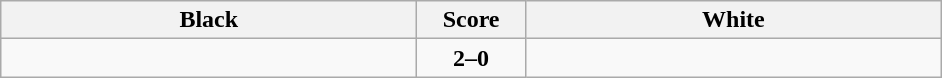<table class="wikitable" style="text-align: center;">
<tr>
<th align="right" width="270">Black</th>
<th width="65">Score</th>
<th align="left" width="270">White</th>
</tr>
<tr>
<td align=left><strong><br></strong></td>
<td align=center><strong>2–0</strong></td>
<td align=left><br></td>
</tr>
</table>
